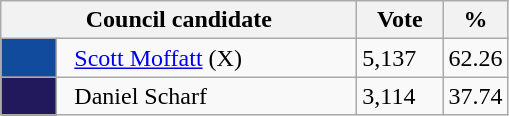<table class="wikitable">
<tr>
<th width="230px" colspan="2">Council candidate</th>
<th width="50px">Vote</th>
<th width="30px">%</th>
</tr>
<tr>
<td bgcolor=#114B9D width="30px"> </td>
<td>  <a href='#'>Scott Moffatt</a> (X)</td>
<td>5,137</td>
<td>62.26</td>
</tr>
<tr>
<td bgcolor=#22195C width="30px"> </td>
<td>  Daniel Scharf</td>
<td>3,114</td>
<td>37.74</td>
</tr>
</table>
